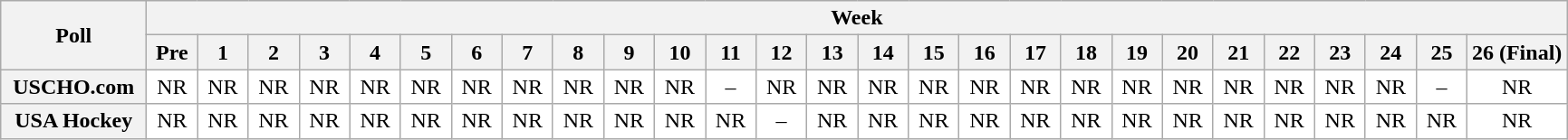<table class="wikitable" style="white-space:nowrap;">
<tr>
<th scope="col" width="100" rowspan="2">Poll</th>
<th colspan="28">Week</th>
</tr>
<tr>
<th scope="col" width="30">Pre</th>
<th scope="col" width="30">1</th>
<th scope="col" width="30">2</th>
<th scope="col" width="30">3</th>
<th scope="col" width="30">4</th>
<th scope="col" width="30">5</th>
<th scope="col" width="30">6</th>
<th scope="col" width="30">7</th>
<th scope="col" width="30">8</th>
<th scope="col" width="30">9</th>
<th scope="col" width="30">10</th>
<th scope="col" width="30">11</th>
<th scope="col" width="30">12</th>
<th scope="col" width="30">13</th>
<th scope="col" width="30">14</th>
<th scope="col" width="30">15</th>
<th scope="col" width="30">16</th>
<th scope="col" width="30">17</th>
<th scope="col" width="30">18</th>
<th scope="col" width="30">19</th>
<th scope="col" width="30">20</th>
<th scope="col" width="30">21</th>
<th scope="col" width="30">22</th>
<th scope="col" width="30">23</th>
<th scope="col" width="30">24</th>
<th scope="col" width="30">25</th>
<th scope="col" width="30">26 (Final)</th>
</tr>
<tr style="text-align:center;">
<th>USCHO.com</th>
<td bgcolor=FFFFFF>NR</td>
<td bgcolor=FFFFFF>NR</td>
<td bgcolor=FFFFFF>NR</td>
<td bgcolor=FFFFFF>NR</td>
<td bgcolor=FFFFFF>NR</td>
<td bgcolor=FFFFFF>NR</td>
<td bgcolor=FFFFFF>NR</td>
<td bgcolor=FFFFFF>NR</td>
<td bgcolor=FFFFFF>NR</td>
<td bgcolor=FFFFFF>NR</td>
<td bgcolor=FFFFFF>NR</td>
<td bgcolor=FFFFFF>–</td>
<td bgcolor=FFFFFF>NR</td>
<td bgcolor=FFFFFF>NR</td>
<td bgcolor=FFFFFF>NR</td>
<td bgcolor=FFFFFF>NR</td>
<td bgcolor=FFFFFF>NR</td>
<td bgcolor=FFFFFF>NR</td>
<td bgcolor=FFFFFF>NR</td>
<td bgcolor=FFFFFF>NR</td>
<td bgcolor=FFFFFF>NR</td>
<td bgcolor=FFFFFF>NR</td>
<td bgcolor=FFFFFF>NR</td>
<td bgcolor=FFFFFF>NR</td>
<td bgcolor=FFFFFF>NR</td>
<td bgcolor=FFFFFF>–</td>
<td bgcolor=FFFFFF>NR</td>
</tr>
<tr style="text-align:center;">
<th>USA Hockey</th>
<td bgcolor=FFFFFF>NR</td>
<td bgcolor=FFFFFF>NR</td>
<td bgcolor=FFFFFF>NR</td>
<td bgcolor=FFFFFF>NR</td>
<td bgcolor=FFFFFF>NR</td>
<td bgcolor=FFFFFF>NR</td>
<td bgcolor=FFFFFF>NR</td>
<td bgcolor=FFFFFF>NR</td>
<td bgcolor=FFFFFF>NR</td>
<td bgcolor=FFFFFF>NR</td>
<td bgcolor=FFFFFF>NR</td>
<td bgcolor=FFFFFF>NR</td>
<td bgcolor=FFFFFF>–</td>
<td bgcolor=FFFFFF>NR</td>
<td bgcolor=FFFFFF>NR</td>
<td bgcolor=FFFFFF>NR</td>
<td bgcolor=FFFFFF>NR</td>
<td bgcolor=FFFFFF>NR</td>
<td bgcolor=FFFFFF>NR</td>
<td bgcolor=FFFFFF>NR</td>
<td bgcolor=FFFFFF>NR</td>
<td bgcolor=FFFFFF>NR</td>
<td bgcolor=FFFFFF>NR</td>
<td bgcolor=FFFFFF>NR</td>
<td bgcolor=FFFFFF>NR</td>
<td bgcolor=FFFFFF>NR</td>
<td bgcolor=FFFFFF>NR</td>
</tr>
</table>
